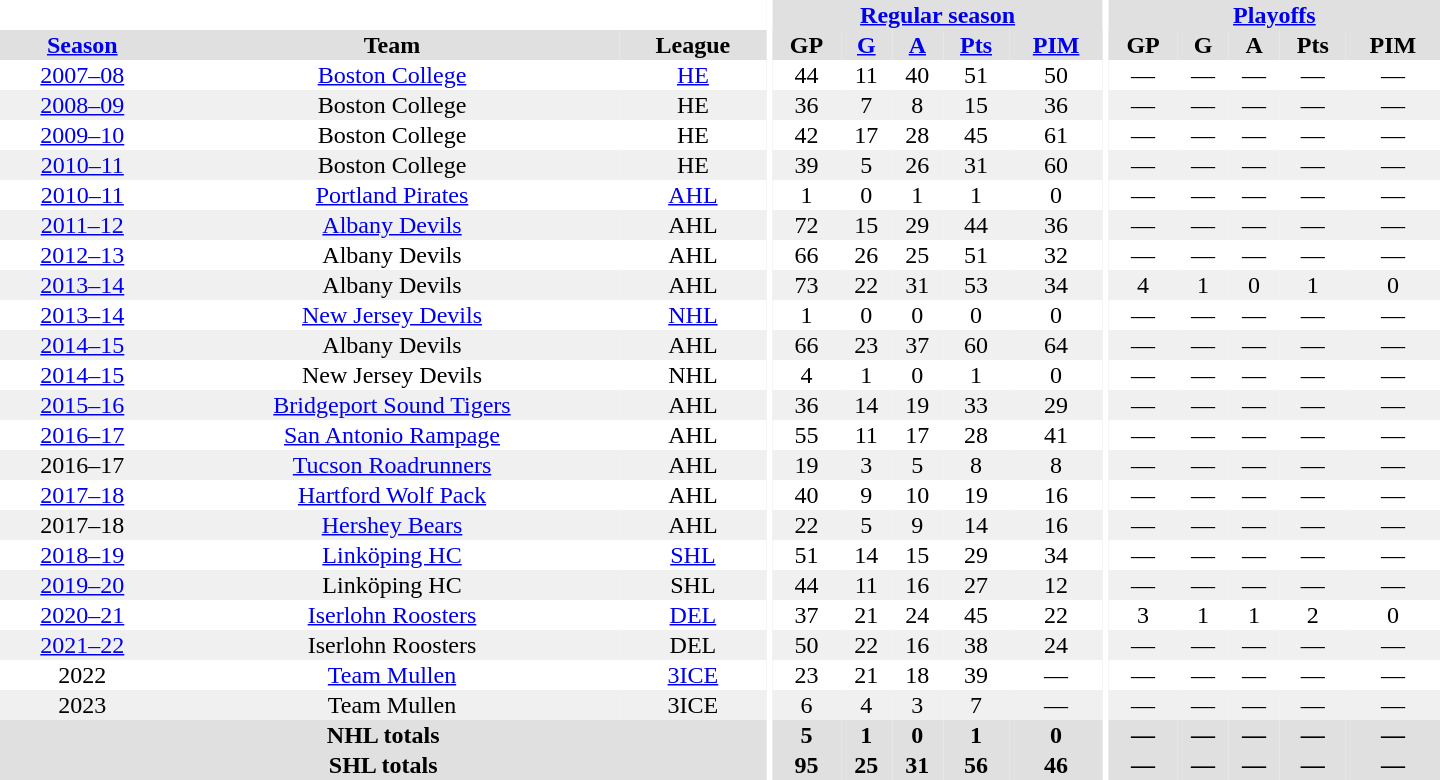<table border="0" cellpadding="1" cellspacing="0" style="text-align:center; width:60em">
<tr bgcolor="#e0e0e0">
<th colspan="3" bgcolor="#ffffff"></th>
<th rowspan="99" bgcolor="#ffffff"></th>
<th colspan="5"><a href='#'>Regular season</a></th>
<th rowspan="99" bgcolor="#ffffff"></th>
<th colspan="5"><a href='#'>Playoffs</a></th>
</tr>
<tr bgcolor="#e0e0e0">
<th><a href='#'>Season</a></th>
<th>Team</th>
<th>League</th>
<th>GP</th>
<th><a href='#'>G</a></th>
<th><a href='#'>A</a></th>
<th><a href='#'>Pts</a></th>
<th><a href='#'>PIM</a></th>
<th>GP</th>
<th>G</th>
<th>A</th>
<th>Pts</th>
<th>PIM</th>
</tr>
<tr ALIGN="center">
<td><a href='#'>2007–08</a></td>
<td><a href='#'>Boston College</a></td>
<td><a href='#'>HE</a></td>
<td>44</td>
<td>11</td>
<td>40</td>
<td>51</td>
<td>50</td>
<td>—</td>
<td>—</td>
<td>—</td>
<td>—</td>
<td>—</td>
</tr>
<tr ALIGN="center" bgcolor="#f0f0f0">
<td><a href='#'>2008–09</a></td>
<td>Boston College</td>
<td>HE</td>
<td>36</td>
<td>7</td>
<td>8</td>
<td>15</td>
<td>36</td>
<td>—</td>
<td>—</td>
<td>—</td>
<td>—</td>
<td>—</td>
</tr>
<tr ALIGN="center">
<td><a href='#'>2009–10</a></td>
<td>Boston College</td>
<td>HE</td>
<td>42</td>
<td>17</td>
<td>28</td>
<td>45</td>
<td>61</td>
<td>—</td>
<td>—</td>
<td>—</td>
<td>—</td>
<td>—</td>
</tr>
<tr ALIGN="center" bgcolor="#f0f0f0">
<td><a href='#'>2010–11</a></td>
<td>Boston College</td>
<td>HE</td>
<td>39</td>
<td>5</td>
<td>26</td>
<td>31</td>
<td>60</td>
<td>—</td>
<td>—</td>
<td>—</td>
<td>—</td>
<td>—</td>
</tr>
<tr ALIGN="center">
<td><a href='#'>2010–11</a></td>
<td><a href='#'>Portland Pirates</a></td>
<td><a href='#'>AHL</a></td>
<td>1</td>
<td>0</td>
<td>1</td>
<td>1</td>
<td>0</td>
<td>—</td>
<td>—</td>
<td>—</td>
<td>—</td>
<td>—</td>
</tr>
<tr ALIGN="center" bgcolor="#f0f0f0">
<td><a href='#'>2011–12</a></td>
<td><a href='#'>Albany Devils</a></td>
<td>AHL</td>
<td>72</td>
<td>15</td>
<td>29</td>
<td>44</td>
<td>36</td>
<td>—</td>
<td>—</td>
<td>—</td>
<td>—</td>
<td>—</td>
</tr>
<tr ALIGN="center">
<td><a href='#'>2012–13</a></td>
<td>Albany Devils</td>
<td>AHL</td>
<td>66</td>
<td>26</td>
<td>25</td>
<td>51</td>
<td>32</td>
<td>—</td>
<td>—</td>
<td>—</td>
<td>—</td>
<td>—</td>
</tr>
<tr ALIGN="center" bgcolor="#f0f0f0">
<td><a href='#'>2013–14</a></td>
<td>Albany Devils</td>
<td>AHL</td>
<td>73</td>
<td>22</td>
<td>31</td>
<td>53</td>
<td>34</td>
<td>4</td>
<td>1</td>
<td>0</td>
<td>1</td>
<td>0</td>
</tr>
<tr ALIGN="center">
<td><a href='#'>2013–14</a></td>
<td><a href='#'>New Jersey Devils</a></td>
<td><a href='#'>NHL</a></td>
<td>1</td>
<td>0</td>
<td>0</td>
<td>0</td>
<td>0</td>
<td>—</td>
<td>—</td>
<td>—</td>
<td>—</td>
<td>—</td>
</tr>
<tr ALIGN="center" bgcolor="#f0f0f0">
<td><a href='#'>2014–15</a></td>
<td>Albany Devils</td>
<td>AHL</td>
<td>66</td>
<td>23</td>
<td>37</td>
<td>60</td>
<td>64</td>
<td>—</td>
<td>—</td>
<td>—</td>
<td>—</td>
<td>—</td>
</tr>
<tr ALIGN="center">
<td><a href='#'>2014–15</a></td>
<td>New Jersey Devils</td>
<td>NHL</td>
<td>4</td>
<td>1</td>
<td>0</td>
<td>1</td>
<td>0</td>
<td>—</td>
<td>—</td>
<td>—</td>
<td>—</td>
<td>—</td>
</tr>
<tr ALIGN="center" bgcolor="#f0f0f0">
<td><a href='#'>2015–16</a></td>
<td><a href='#'>Bridgeport Sound Tigers</a></td>
<td>AHL</td>
<td>36</td>
<td>14</td>
<td>19</td>
<td>33</td>
<td>29</td>
<td>—</td>
<td>—</td>
<td>—</td>
<td>—</td>
<td>—</td>
</tr>
<tr ALIGN="center">
<td><a href='#'>2016–17</a></td>
<td><a href='#'>San Antonio Rampage</a></td>
<td>AHL</td>
<td>55</td>
<td>11</td>
<td>17</td>
<td>28</td>
<td>41</td>
<td>—</td>
<td>—</td>
<td>—</td>
<td>—</td>
<td>—</td>
</tr>
<tr ALIGN="center" bgcolor="#f0f0f0">
<td>2016–17</td>
<td><a href='#'>Tucson Roadrunners</a></td>
<td>AHL</td>
<td>19</td>
<td>3</td>
<td>5</td>
<td>8</td>
<td>8</td>
<td>—</td>
<td>—</td>
<td>—</td>
<td>—</td>
<td>—</td>
</tr>
<tr ALIGN="center">
<td><a href='#'>2017–18</a></td>
<td><a href='#'>Hartford Wolf Pack</a></td>
<td>AHL</td>
<td>40</td>
<td>9</td>
<td>10</td>
<td>19</td>
<td>16</td>
<td>—</td>
<td>—</td>
<td>—</td>
<td>—</td>
<td>—</td>
</tr>
<tr ALIGN="center" bgcolor="#f0f0f0">
<td>2017–18</td>
<td><a href='#'>Hershey Bears</a></td>
<td>AHL</td>
<td>22</td>
<td>5</td>
<td>9</td>
<td>14</td>
<td>16</td>
<td>—</td>
<td>—</td>
<td>—</td>
<td>—</td>
<td>—</td>
</tr>
<tr ALIGN="center">
<td><a href='#'>2018–19</a></td>
<td><a href='#'>Linköping HC</a></td>
<td><a href='#'>SHL</a></td>
<td>51</td>
<td>14</td>
<td>15</td>
<td>29</td>
<td>34</td>
<td>—</td>
<td>—</td>
<td>—</td>
<td>—</td>
<td>—</td>
</tr>
<tr ALIGN="center"  bgcolor="#f0f0f0">
<td><a href='#'>2019–20</a></td>
<td>Linköping HC</td>
<td>SHL</td>
<td>44</td>
<td>11</td>
<td>16</td>
<td>27</td>
<td>12</td>
<td>—</td>
<td>—</td>
<td>—</td>
<td>—</td>
<td>—</td>
</tr>
<tr ALIGN="center">
<td><a href='#'>2020–21</a></td>
<td><a href='#'>Iserlohn Roosters</a></td>
<td><a href='#'>DEL</a></td>
<td>37</td>
<td>21</td>
<td>24</td>
<td>45</td>
<td>22</td>
<td>3</td>
<td>1</td>
<td>1</td>
<td>2</td>
<td>0</td>
</tr>
<tr ALIGN="center"  bgcolor="#f0f0f0">
<td><a href='#'>2021–22</a></td>
<td>Iserlohn Roosters</td>
<td>DEL</td>
<td>50</td>
<td>22</td>
<td>16</td>
<td>38</td>
<td>24</td>
<td>—</td>
<td>—</td>
<td>—</td>
<td>—</td>
<td>—</td>
</tr>
<tr>
<td>2022</td>
<td><a href='#'>Team Mullen</a></td>
<td><a href='#'>3ICE</a></td>
<td>23</td>
<td>21</td>
<td>18</td>
<td>39</td>
<td>—</td>
<td>—</td>
<td>—</td>
<td>—</td>
<td>—</td>
<td>—</td>
</tr>
<tr bgcolor="#f0f0f0">
<td>2023</td>
<td>Team Mullen</td>
<td>3ICE</td>
<td>6</td>
<td>4</td>
<td>3</td>
<td>7</td>
<td>—</td>
<td>—</td>
<td>—</td>
<td>—</td>
<td>—</td>
<td>—</td>
</tr>
<tr bgcolor="#e0e0e0">
<th colspan="3">NHL totals</th>
<th>5</th>
<th>1</th>
<th>0</th>
<th>1</th>
<th>0</th>
<th>—</th>
<th>—</th>
<th>—</th>
<th>—</th>
<th>—</th>
</tr>
<tr bgcolor="#e0e0e0">
<th colspan="3">SHL totals</th>
<th>95</th>
<th>25</th>
<th>31</th>
<th>56</th>
<th>46</th>
<th>—</th>
<th>—</th>
<th>—</th>
<th>—</th>
<th>—</th>
</tr>
</table>
